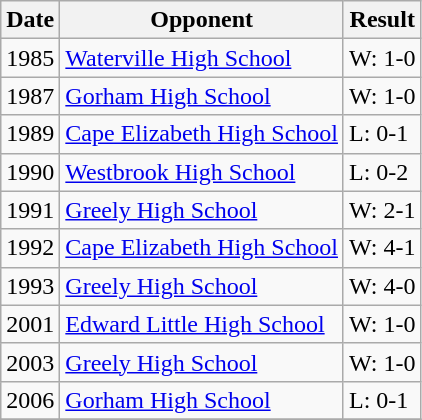<table class="wikitable" border="1">
<tr>
<th>Date</th>
<th>Opponent</th>
<th>Result</th>
</tr>
<tr>
<td>1985</td>
<td><a href='#'>Waterville High School</a></td>
<td>W: 1-0</td>
</tr>
<tr>
<td>1987</td>
<td><a href='#'>Gorham High School</a></td>
<td>W: 1-0</td>
</tr>
<tr>
<td>1989</td>
<td><a href='#'>Cape Elizabeth High School</a></td>
<td>L: 0-1</td>
</tr>
<tr>
<td>1990</td>
<td><a href='#'>Westbrook High School</a></td>
<td>L: 0-2</td>
</tr>
<tr>
<td>1991</td>
<td><a href='#'>Greely High School</a></td>
<td>W: 2-1</td>
</tr>
<tr>
<td>1992</td>
<td><a href='#'>Cape Elizabeth High School</a></td>
<td>W: 4-1</td>
</tr>
<tr>
<td>1993</td>
<td><a href='#'>Greely High School</a></td>
<td>W: 4-0</td>
</tr>
<tr>
<td>2001</td>
<td><a href='#'>Edward Little High School</a></td>
<td>W: 1-0</td>
</tr>
<tr>
<td>2003</td>
<td><a href='#'>Greely High School</a></td>
<td>W: 1-0</td>
</tr>
<tr>
<td>2006</td>
<td><a href='#'>Gorham High School</a></td>
<td>L: 0-1</td>
</tr>
<tr>
</tr>
</table>
